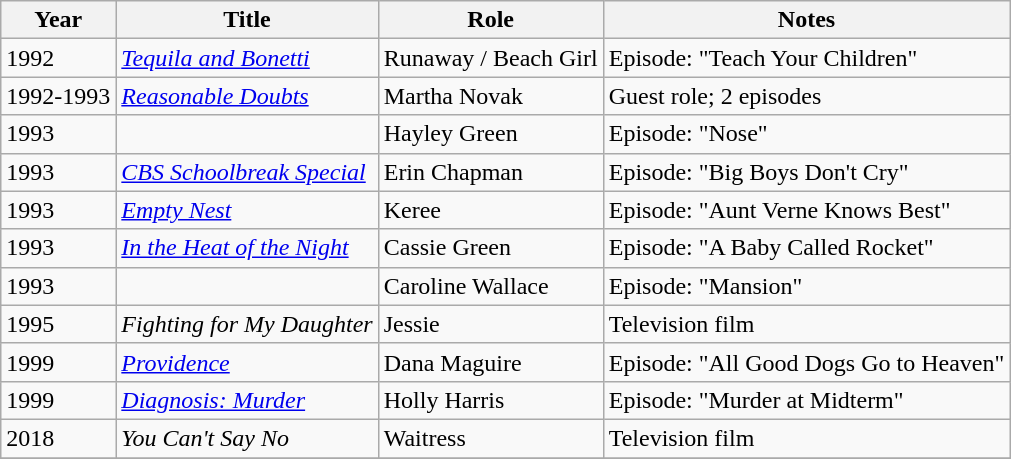<table class="wikitable sortable">
<tr>
<th>Year</th>
<th>Title</th>
<th>Role</th>
<th class="unsortable">Notes</th>
</tr>
<tr>
<td>1992</td>
<td><em><a href='#'>Tequila and Bonetti</a></em></td>
<td>Runaway / Beach Girl</td>
<td>Episode: "Teach Your Children"</td>
</tr>
<tr>
<td>1992-1993</td>
<td><em><a href='#'>Reasonable Doubts</a></em></td>
<td>Martha Novak</td>
<td>Guest role; 2 episodes</td>
</tr>
<tr>
<td>1993</td>
<td><em></em></td>
<td>Hayley Green</td>
<td>Episode: "Nose"</td>
</tr>
<tr>
<td>1993</td>
<td><em><a href='#'>CBS Schoolbreak Special</a></em></td>
<td>Erin Chapman</td>
<td>Episode: "Big Boys Don't Cry"</td>
</tr>
<tr>
<td>1993</td>
<td><em><a href='#'>Empty Nest</a></em></td>
<td>Keree</td>
<td>Episode: "Aunt Verne Knows Best"</td>
</tr>
<tr>
<td>1993</td>
<td><em><a href='#'>In the Heat of the Night</a></em></td>
<td>Cassie Green</td>
<td>Episode: "A Baby Called Rocket"</td>
</tr>
<tr>
<td>1993</td>
<td><em></em></td>
<td>Caroline Wallace</td>
<td>Episode: "Mansion"</td>
</tr>
<tr>
<td>1995</td>
<td><em>Fighting for My Daughter</em></td>
<td>Jessie</td>
<td>Television film</td>
</tr>
<tr>
<td>1999</td>
<td><em><a href='#'>Providence</a></em></td>
<td>Dana Maguire</td>
<td>Episode: "All Good Dogs Go to Heaven"</td>
</tr>
<tr>
<td>1999</td>
<td><em><a href='#'>Diagnosis: Murder</a></em></td>
<td>Holly Harris</td>
<td>Episode: "Murder at Midterm"</td>
</tr>
<tr>
<td>2018</td>
<td><em>You Can't Say No</em></td>
<td>Waitress</td>
<td>Television film</td>
</tr>
<tr>
</tr>
</table>
